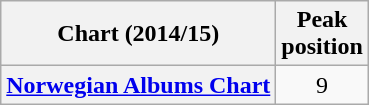<table class="wikitable sortable plainrowheaders">
<tr>
<th scope="col">Chart (2014/15)</th>
<th scope="col">Peak<br>position</th>
</tr>
<tr>
<th scope="row"><a href='#'>Norwegian Albums Chart</a></th>
<td style="text-align:center;">9</td>
</tr>
</table>
